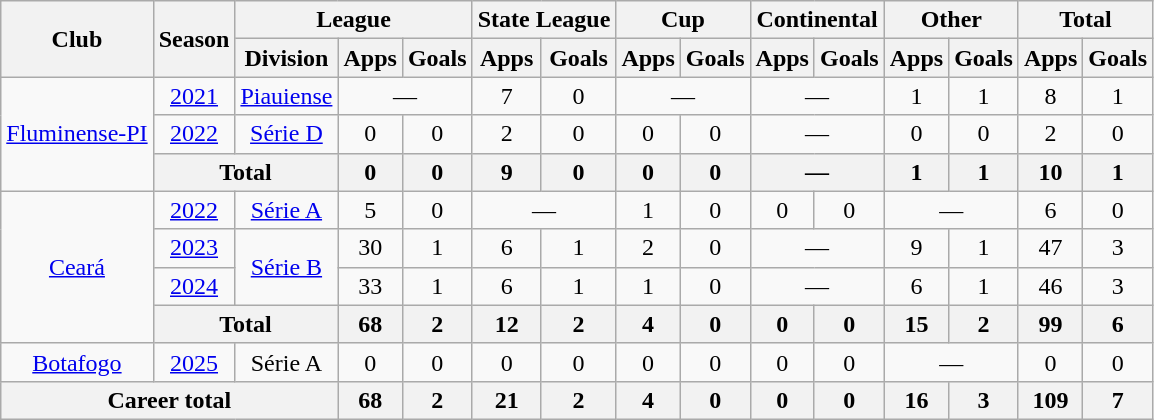<table class="wikitable" style="text-align: center;">
<tr>
<th rowspan="2">Club</th>
<th rowspan="2">Season</th>
<th colspan="3">League</th>
<th colspan="2">State League</th>
<th colspan="2">Cup</th>
<th colspan="2">Continental</th>
<th colspan="2">Other</th>
<th colspan="2">Total</th>
</tr>
<tr>
<th>Division</th>
<th>Apps</th>
<th>Goals</th>
<th>Apps</th>
<th>Goals</th>
<th>Apps</th>
<th>Goals</th>
<th>Apps</th>
<th>Goals</th>
<th>Apps</th>
<th>Goals</th>
<th>Apps</th>
<th>Goals</th>
</tr>
<tr>
<td rowspan="3" valign="center"><a href='#'>Fluminense-PI</a></td>
<td><a href='#'>2021</a></td>
<td><a href='#'>Piauiense</a></td>
<td colspan="2">—</td>
<td>7</td>
<td>0</td>
<td colspan="2">—</td>
<td colspan="2">—</td>
<td>1</td>
<td>1</td>
<td>8</td>
<td>1</td>
</tr>
<tr>
<td><a href='#'>2022</a></td>
<td><a href='#'>Série D</a></td>
<td>0</td>
<td>0</td>
<td>2</td>
<td>0</td>
<td>0</td>
<td>0</td>
<td colspan="2">—</td>
<td>0</td>
<td>0</td>
<td>2</td>
<td>0</td>
</tr>
<tr>
<th colspan="2">Total</th>
<th>0</th>
<th>0</th>
<th>9</th>
<th>0</th>
<th>0</th>
<th>0</th>
<th colspan="2">—</th>
<th>1</th>
<th>1</th>
<th>10</th>
<th>1</th>
</tr>
<tr>
<td rowspan="4" valign="center"><a href='#'>Ceará</a></td>
<td><a href='#'>2022</a></td>
<td><a href='#'>Série A</a></td>
<td>5</td>
<td>0</td>
<td colspan="2">—</td>
<td>1</td>
<td>0</td>
<td>0</td>
<td>0</td>
<td colspan="2">—</td>
<td>6</td>
<td>0</td>
</tr>
<tr>
<td><a href='#'>2023</a></td>
<td rowspan="2"><a href='#'>Série B</a></td>
<td>30</td>
<td>1</td>
<td>6</td>
<td>1</td>
<td>2</td>
<td>0</td>
<td colspan="2">—</td>
<td>9</td>
<td>1</td>
<td>47</td>
<td>3</td>
</tr>
<tr>
<td><a href='#'>2024</a></td>
<td>33</td>
<td>1</td>
<td>6</td>
<td>1</td>
<td>1</td>
<td>0</td>
<td colspan="2">—</td>
<td>6</td>
<td>1</td>
<td>46</td>
<td>3</td>
</tr>
<tr>
<th colspan="2">Total</th>
<th>68</th>
<th>2</th>
<th>12</th>
<th>2</th>
<th>4</th>
<th>0</th>
<th>0</th>
<th>0</th>
<th>15</th>
<th>2</th>
<th>99</th>
<th>6</th>
</tr>
<tr>
<td valign="center"><a href='#'>Botafogo</a></td>
<td><a href='#'>2025</a></td>
<td>Série A</td>
<td>0</td>
<td>0</td>
<td>0</td>
<td>0</td>
<td>0</td>
<td>0</td>
<td>0</td>
<td>0</td>
<td colspan="2">—</td>
<td>0</td>
<td>0</td>
</tr>
<tr>
<th colspan="3"><strong>Career total</strong></th>
<th>68</th>
<th>2</th>
<th>21</th>
<th>2</th>
<th>4</th>
<th>0</th>
<th>0</th>
<th>0</th>
<th>16</th>
<th>3</th>
<th>109</th>
<th>7</th>
</tr>
</table>
